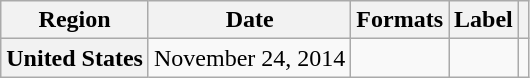<table class="wikitable plainrowheaders">
<tr>
<th scope="col">Region</th>
<th scope="col">Date</th>
<th scope="col">Formats</th>
<th scope="col">Label</th>
<th scope="col"></th>
</tr>
<tr>
<th scope="row">United States</th>
<td rowspan="1">November 24, 2014</td>
<td rowspan="1"></td>
<td rowspan="1"></td>
<td style="text-align:center;" rowspan="1"></td>
</tr>
</table>
